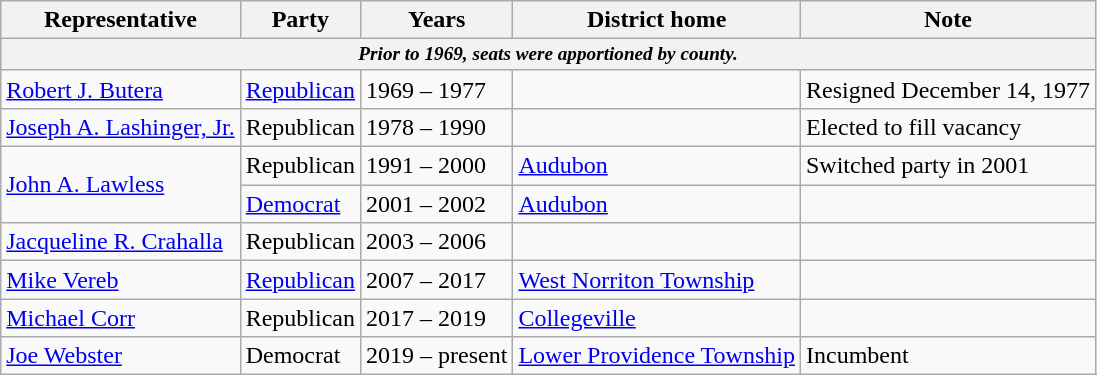<table class=wikitable>
<tr valign=bottom>
<th>Representative</th>
<th>Party</th>
<th>Years</th>
<th>District home</th>
<th>Note</th>
</tr>
<tr>
<th colspan=5 style="font-size: 80%;"><em>Prior to 1969, seats were apportioned by county.</em></th>
</tr>
<tr>
<td><a href='#'>Robert J. Butera</a></td>
<td><a href='#'>Republican</a></td>
<td>1969 – 1977</td>
<td></td>
<td>Resigned December 14, 1977</td>
</tr>
<tr>
<td><a href='#'>Joseph A. Lashinger, Jr.</a></td>
<td>Republican</td>
<td>1978 – 1990</td>
<td></td>
<td>Elected to fill vacancy</td>
</tr>
<tr>
<td rowspan=2><a href='#'>John A. Lawless</a></td>
<td>Republican</td>
<td>1991 – 2000</td>
<td><a href='#'>Audubon</a></td>
<td>Switched party in 2001</td>
</tr>
<tr>
<td><a href='#'>Democrat</a></td>
<td>2001 – 2002</td>
<td><a href='#'>Audubon</a></td>
<td></td>
</tr>
<tr>
<td><a href='#'>Jacqueline R. Crahalla</a></td>
<td>Republican</td>
<td>2003 – 2006</td>
<td></td>
<td></td>
</tr>
<tr>
<td><a href='#'>Mike Vereb</a></td>
<td><a href='#'>Republican</a></td>
<td>2007 – 2017</td>
<td><a href='#'>West Norriton Township</a></td>
<td></td>
</tr>
<tr>
<td><a href='#'>Michael Corr</a></td>
<td>Republican</td>
<td>2017 – 2019</td>
<td><a href='#'>Collegeville</a></td>
<td></td>
</tr>
<tr>
<td><a href='#'>Joe Webster</a></td>
<td>Democrat</td>
<td>2019 – present</td>
<td><a href='#'>Lower Providence Township</a></td>
<td>Incumbent</td>
</tr>
</table>
